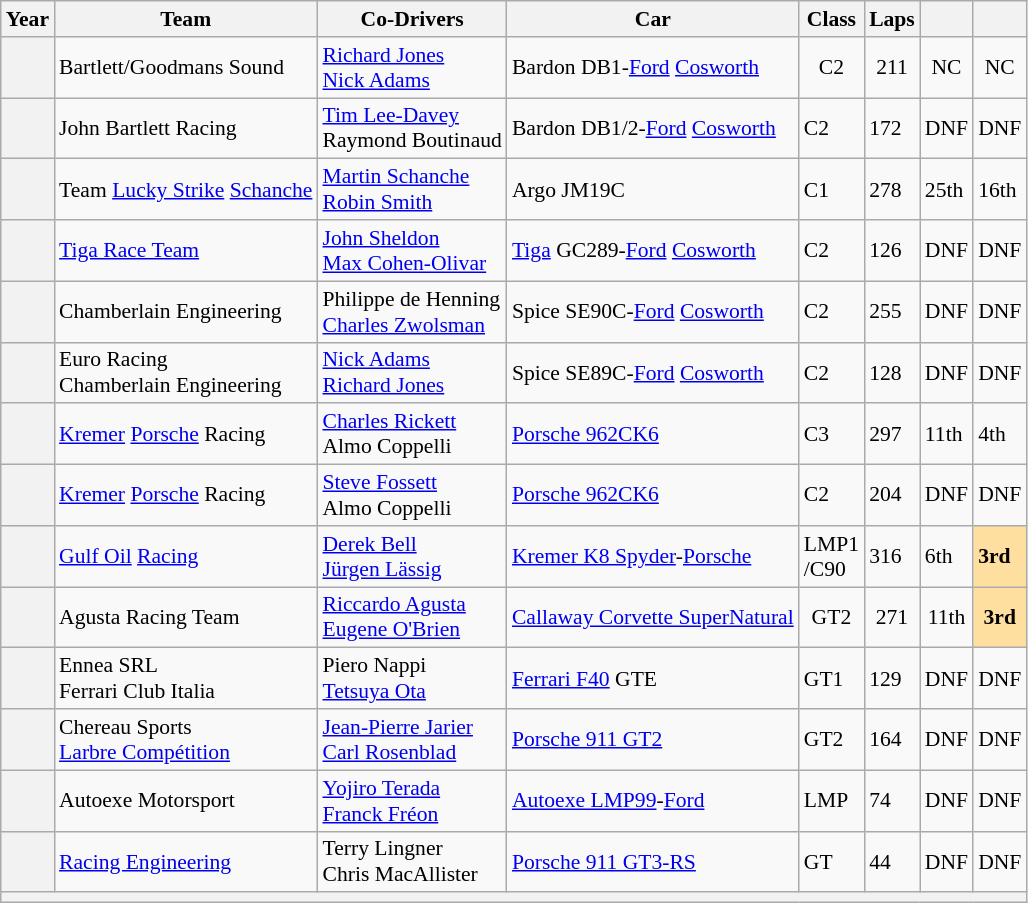<table class="wikitable" style="font-size:90%">
<tr>
<th>Year</th>
<th>Team</th>
<th>Co-Drivers</th>
<th>Car</th>
<th>Class</th>
<th>Laps</th>
<th></th>
<th></th>
</tr>
<tr align="center">
<th></th>
<td align="left">Bartlett/Goodmans Sound</td>
<td align="left"><a href='#'>Richard Jones</a><br><a href='#'>Nick Adams</a></td>
<td align="left">Bardon DB1-<a href='#'>Ford</a> <a href='#'>Cosworth</a></td>
<td>C2</td>
<td>211</td>
<td>NC</td>
<td>NC</td>
</tr>
<tr>
<th></th>
<td align="left">John Bartlett Racing</td>
<td align="left"><a href='#'>Tim Lee-Davey</a><br>Raymond Boutinaud</td>
<td align="left">Bardon DB1/2-<a href='#'>Ford</a> <a href='#'>Cosworth</a></td>
<td>C2</td>
<td>172</td>
<td>DNF</td>
<td>DNF</td>
</tr>
<tr>
<th></th>
<td align="left">Team <a href='#'>Lucky Strike</a> <a href='#'>Schanche</a></td>
<td align="left"><a href='#'>Martin Schanche</a><br><a href='#'>Robin Smith</a></td>
<td align="left">Argo JM19C</td>
<td>C1</td>
<td>278</td>
<td>25th</td>
<td>16th</td>
</tr>
<tr>
<th></th>
<td align="left"><a href='#'>Tiga Race Team</a></td>
<td align="left"><a href='#'>John Sheldon</a><br><a href='#'>Max Cohen-Olivar</a></td>
<td align="left"><a href='#'>Tiga</a> GC289-<a href='#'>Ford</a> <a href='#'>Cosworth</a></td>
<td>C2</td>
<td>126</td>
<td>DNF</td>
<td>DNF</td>
</tr>
<tr>
<th></th>
<td align="left">Chamberlain Engineering</td>
<td align="left">Philippe de Henning<br><a href='#'>Charles Zwolsman</a></td>
<td align="left">Spice SE90C-<a href='#'>Ford</a> <a href='#'>Cosworth</a></td>
<td>C2</td>
<td>255</td>
<td>DNF</td>
<td>DNF</td>
</tr>
<tr>
<th></th>
<td align="left">Euro Racing<br>Chamberlain Engineering</td>
<td align="left"><a href='#'>Nick Adams</a><br><a href='#'>Richard Jones</a></td>
<td align="left">Spice SE89C-<a href='#'>Ford</a> <a href='#'>Cosworth</a></td>
<td>C2</td>
<td>128</td>
<td>DNF</td>
<td>DNF</td>
</tr>
<tr>
<th></th>
<td align="left"><a href='#'>Kremer</a> <a href='#'>Porsche</a> Racing</td>
<td align="left"><a href='#'>Charles Rickett</a><br>Almo Coppelli</td>
<td align="left"><a href='#'>Porsche 962CK6</a></td>
<td>C3</td>
<td>297</td>
<td>11th</td>
<td>4th</td>
</tr>
<tr>
<th></th>
<td align="left"><a href='#'>Kremer</a> <a href='#'>Porsche</a> Racing</td>
<td align="left"><a href='#'>Steve Fossett</a><br>Almo Coppelli</td>
<td align="left"><a href='#'>Porsche 962CK6</a></td>
<td>C2</td>
<td>204</td>
<td>DNF</td>
<td>DNF</td>
</tr>
<tr>
<th></th>
<td align="left"><a href='#'>Gulf Oil</a> <a href='#'>Racing</a></td>
<td align="left"><a href='#'>Derek Bell</a><br><a href='#'>Jürgen Lässig</a></td>
<td align="left"><a href='#'>Kremer K8 Spyder</a>-<a href='#'>Porsche</a></td>
<td>LMP1<br>/C90</td>
<td>316</td>
<td>6th</td>
<td style="background:#FFDF9F;"><strong>3rd</strong></td>
</tr>
<tr align="center">
<th></th>
<td align="left">Agusta Racing Team</td>
<td align="left"><a href='#'>Riccardo Agusta</a><br><a href='#'>Eugene O'Brien</a></td>
<td align="left"><a href='#'>Callaway Corvette SuperNatural</a></td>
<td>GT2</td>
<td>271</td>
<td>11th</td>
<td style="background:#FFDF9F;"><strong>3rd</strong></td>
</tr>
<tr>
<th></th>
<td align="left">Ennea SRL<br>Ferrari Club Italia</td>
<td align="left">Piero Nappi<br><a href='#'>Tetsuya Ota</a></td>
<td align="left"><a href='#'>Ferrari F40</a> GTE</td>
<td>GT1</td>
<td>129</td>
<td>DNF</td>
<td>DNF</td>
</tr>
<tr>
<th></th>
<td align="left">Chereau Sports<br><a href='#'>Larbre Compétition</a></td>
<td align="left"><a href='#'>Jean-Pierre Jarier</a><br><a href='#'>Carl Rosenblad</a></td>
<td align="left"><a href='#'>Porsche 911 GT2</a></td>
<td>GT2</td>
<td>164</td>
<td>DNF</td>
<td>DNF</td>
</tr>
<tr>
<th></th>
<td align="left">Autoexe Motorsport</td>
<td align="left"><a href='#'>Yojiro Terada</a><br><a href='#'>Franck Fréon</a></td>
<td align="left"><a href='#'>Autoexe LMP99</a>-<a href='#'>Ford</a></td>
<td>LMP</td>
<td>74</td>
<td>DNF</td>
<td>DNF</td>
</tr>
<tr>
<th></th>
<td align="left"><a href='#'>Racing Engineering</a></td>
<td align="left">Terry Lingner<br>Chris MacAllister</td>
<td align="left"><a href='#'>Porsche 911 GT3-RS</a></td>
<td>GT</td>
<td>44</td>
<td>DNF</td>
<td>DNF</td>
</tr>
<tr>
<th colspan="8"></th>
</tr>
</table>
